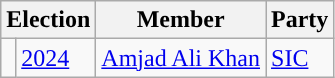<table class="wikitable">
<tr>
<th colspan="2">Election</th>
<th>Member</th>
<th>Party</th>
</tr>
<tr>
<td style="background-color: "></td>
<td><a href='#'>2024</a></td>
<td><a href='#'>Amjad Ali Khan</a></td>
<td><a href='#'>SIC</a></td>
</tr>
</table>
